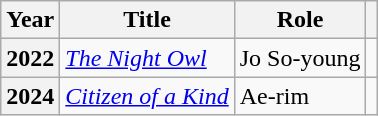<table class="wikitable plainrowheaders">
<tr>
<th scope="col">Year</th>
<th scope="col">Title</th>
<th scope="col">Role</th>
<th scope="col" class="unsortable"></th>
</tr>
<tr>
<th scope="row">2022</th>
<td><em><a href='#'>The Night Owl</a></em></td>
<td>Jo So-young</td>
<td style="text-align:center"></td>
</tr>
<tr>
<th scope="row">2024</th>
<td><em><a href='#'>Citizen of a Kind</a></em></td>
<td>Ae-rim</td>
<td style="text-align:center"></td>
</tr>
</table>
